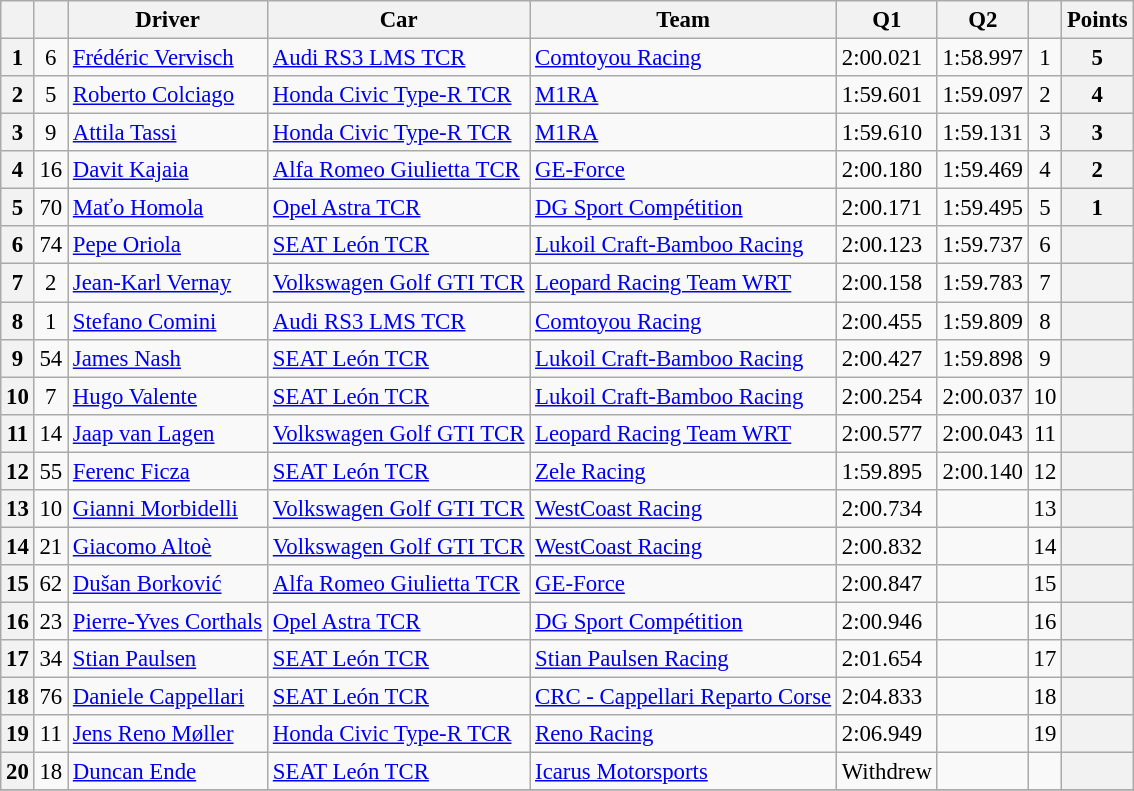<table class="wikitable sortable" style="font-size:95%">
<tr>
<th></th>
<th></th>
<th>Driver</th>
<th>Car</th>
<th>Team</th>
<th>Q1</th>
<th>Q2</th>
<th></th>
<th>Points</th>
</tr>
<tr>
<th>1</th>
<td align=center>6</td>
<td> <a href='#'>Frédéric Vervisch</a></td>
<td><a href='#'>Audi RS3 LMS TCR</a></td>
<td> <a href='#'>Comtoyou Racing</a></td>
<td>2:00.021</td>
<td>1:58.997</td>
<td align=center>1</td>
<th>5</th>
</tr>
<tr>
<th>2</th>
<td align=center>5</td>
<td> <a href='#'>Roberto Colciago</a></td>
<td><a href='#'>Honda Civic Type-R TCR</a></td>
<td> <a href='#'>M1RA</a></td>
<td>1:59.601</td>
<td>1:59.097</td>
<td align=center>2</td>
<th>4</th>
</tr>
<tr>
<th>3</th>
<td align=center>9</td>
<td> <a href='#'>Attila Tassi</a></td>
<td><a href='#'>Honda Civic Type-R TCR</a></td>
<td> <a href='#'>M1RA</a></td>
<td>1:59.610</td>
<td>1:59.131</td>
<td align=center>3</td>
<th>3</th>
</tr>
<tr>
<th>4</th>
<td align=center>16</td>
<td> <a href='#'>Davit Kajaia</a></td>
<td><a href='#'>Alfa Romeo Giulietta TCR</a></td>
<td> <a href='#'>GE-Force</a></td>
<td>2:00.180</td>
<td>1:59.469</td>
<td align=center>4</td>
<th>2</th>
</tr>
<tr>
<th>5</th>
<td align=center>70</td>
<td> <a href='#'>Maťo Homola</a></td>
<td><a href='#'>Opel Astra TCR</a></td>
<td> <a href='#'>DG Sport Compétition</a></td>
<td>2:00.171</td>
<td>1:59.495</td>
<td align=center>5</td>
<th>1</th>
</tr>
<tr>
<th>6</th>
<td align=center>74</td>
<td> <a href='#'>Pepe Oriola</a></td>
<td><a href='#'>SEAT León TCR</a></td>
<td> <a href='#'>Lukoil Craft-Bamboo Racing</a></td>
<td>2:00.123</td>
<td>1:59.737</td>
<td align=center>6</td>
<th></th>
</tr>
<tr>
<th>7</th>
<td align=center>2</td>
<td> <a href='#'>Jean-Karl Vernay</a></td>
<td><a href='#'>Volkswagen Golf GTI TCR</a></td>
<td> <a href='#'>Leopard Racing Team WRT</a></td>
<td>2:00.158</td>
<td>1:59.783</td>
<td align=center>7</td>
<th></th>
</tr>
<tr>
<th>8</th>
<td align=center>1</td>
<td> <a href='#'>Stefano Comini</a></td>
<td><a href='#'>Audi RS3 LMS TCR</a></td>
<td> <a href='#'>Comtoyou Racing</a></td>
<td>2:00.455</td>
<td>1:59.809</td>
<td align=center>8</td>
<th></th>
</tr>
<tr>
<th>9</th>
<td align=center>54</td>
<td> <a href='#'>James Nash</a></td>
<td><a href='#'>SEAT León TCR</a></td>
<td> <a href='#'>Lukoil Craft-Bamboo Racing</a></td>
<td>2:00.427</td>
<td>1:59.898</td>
<td align=center>9</td>
<th></th>
</tr>
<tr>
<th>10</th>
<td align=center>7</td>
<td> <a href='#'>Hugo Valente</a></td>
<td><a href='#'>SEAT León TCR</a></td>
<td> <a href='#'>Lukoil Craft-Bamboo Racing</a></td>
<td>2:00.254</td>
<td>2:00.037</td>
<td align=center>10</td>
<th></th>
</tr>
<tr>
<th>11</th>
<td align=center>14</td>
<td> <a href='#'>Jaap van Lagen</a></td>
<td><a href='#'>Volkswagen Golf GTI TCR</a></td>
<td> <a href='#'>Leopard Racing Team WRT</a></td>
<td>2:00.577</td>
<td>2:00.043</td>
<td align=center>11</td>
<th></th>
</tr>
<tr>
<th>12</th>
<td align=center>55</td>
<td> <a href='#'>Ferenc Ficza</a></td>
<td><a href='#'>SEAT León TCR</a></td>
<td> <a href='#'>Zele Racing</a></td>
<td>1:59.895</td>
<td>2:00.140</td>
<td align=center>12</td>
<th></th>
</tr>
<tr>
<th>13</th>
<td align=center>10</td>
<td> <a href='#'>Gianni Morbidelli</a></td>
<td><a href='#'>Volkswagen Golf GTI TCR</a></td>
<td> <a href='#'>WestCoast Racing</a></td>
<td>2:00.734</td>
<td></td>
<td align=center>13</td>
<th></th>
</tr>
<tr>
<th>14</th>
<td align=center>21</td>
<td> <a href='#'>Giacomo Altoè</a></td>
<td><a href='#'>Volkswagen Golf GTI TCR</a></td>
<td> <a href='#'>WestCoast Racing</a></td>
<td>2:00.832</td>
<td></td>
<td align=center>14</td>
<th></th>
</tr>
<tr>
<th>15</th>
<td align=center>62</td>
<td> <a href='#'>Dušan Borković</a></td>
<td><a href='#'>Alfa Romeo Giulietta TCR</a></td>
<td> <a href='#'>GE-Force</a></td>
<td>2:00.847</td>
<td></td>
<td align=center>15</td>
<th></th>
</tr>
<tr>
<th>16</th>
<td align=center>23</td>
<td> <a href='#'>Pierre-Yves Corthals</a></td>
<td><a href='#'>Opel Astra TCR</a></td>
<td> <a href='#'>DG Sport Compétition</a></td>
<td>2:00.946</td>
<td></td>
<td align=center>16</td>
<th></th>
</tr>
<tr>
<th>17</th>
<td align=center>34</td>
<td> <a href='#'>Stian Paulsen</a></td>
<td><a href='#'>SEAT León TCR</a></td>
<td> <a href='#'>Stian Paulsen Racing</a></td>
<td>2:01.654</td>
<td></td>
<td align=center>17</td>
<th></th>
</tr>
<tr>
<th>18</th>
<td align=center>76</td>
<td> <a href='#'>Daniele Cappellari</a></td>
<td><a href='#'>SEAT León TCR</a></td>
<td> <a href='#'>CRC - Cappellari Reparto Corse</a></td>
<td>2:04.833</td>
<td></td>
<td align=center>18</td>
<th></th>
</tr>
<tr>
<th>19</th>
<td align=center>11</td>
<td> <a href='#'>Jens Reno Møller</a></td>
<td><a href='#'>Honda Civic Type-R TCR</a></td>
<td> <a href='#'>Reno Racing</a></td>
<td>2:06.949</td>
<td></td>
<td align=center>19</td>
<th></th>
</tr>
<tr>
<th>20</th>
<td align=center>18</td>
<td> <a href='#'>Duncan Ende</a></td>
<td><a href='#'>SEAT León TCR</a></td>
<td> <a href='#'>Icarus Motorsports</a></td>
<td>Withdrew</td>
<td></td>
<td align=center></td>
<th></th>
</tr>
<tr>
</tr>
</table>
